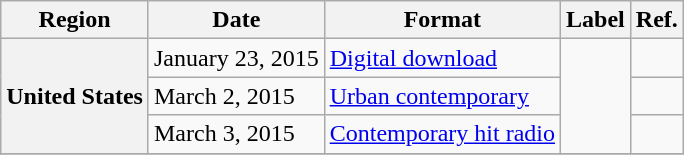<table class="wikitable plainrowheaders">
<tr>
<th scope="col">Region</th>
<th scope="col">Date</th>
<th scope="col">Format</th>
<th scope="col">Label</th>
<th scope="col">Ref.</th>
</tr>
<tr>
<th scope="row" rowspan="3">United States</th>
<td>January 23, 2015</td>
<td><a href='#'>Digital download</a></td>
<td rowspan="3"></td>
<td align="center"></td>
</tr>
<tr>
<td>March 2, 2015</td>
<td><a href='#'>Urban contemporary</a></td>
<td align="center"></td>
</tr>
<tr>
<td>March 3, 2015</td>
<td><a href='#'>Contemporary hit radio</a></td>
<td align="center"></td>
</tr>
<tr>
</tr>
</table>
